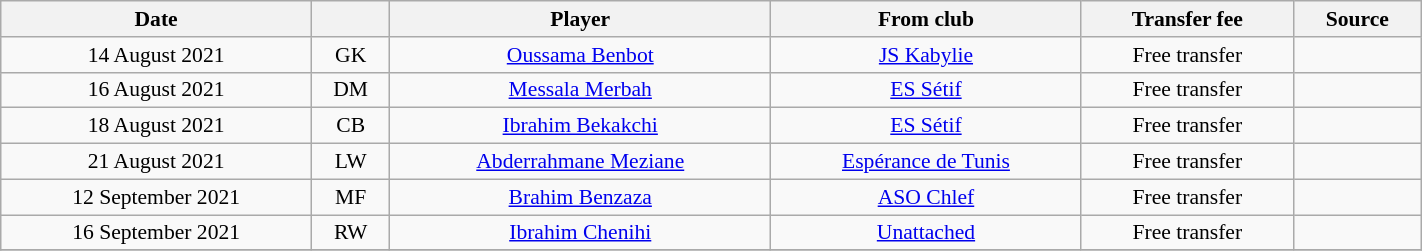<table class="wikitable sortable" style="width:75%; text-align:center; font-size:90%; text-align:centre;">
<tr>
<th>Date</th>
<th></th>
<th>Player</th>
<th>From club</th>
<th>Transfer fee</th>
<th>Source</th>
</tr>
<tr>
<td>14 August 2021</td>
<td>GK</td>
<td> <a href='#'>Oussama Benbot</a></td>
<td><a href='#'>JS Kabylie</a></td>
<td>Free transfer</td>
<td></td>
</tr>
<tr>
<td>16 August 2021</td>
<td>DM</td>
<td> <a href='#'>Messala Merbah</a></td>
<td><a href='#'>ES Sétif</a></td>
<td>Free transfer</td>
<td></td>
</tr>
<tr>
<td>18 August 2021</td>
<td>CB</td>
<td> <a href='#'>Ibrahim Bekakchi</a></td>
<td><a href='#'>ES Sétif</a></td>
<td>Free transfer</td>
<td></td>
</tr>
<tr>
<td>21 August 2021</td>
<td>LW</td>
<td> <a href='#'>Abderrahmane Meziane</a></td>
<td> <a href='#'>Espérance de Tunis</a></td>
<td>Free transfer</td>
<td></td>
</tr>
<tr>
<td>12 September 2021</td>
<td>MF</td>
<td> <a href='#'>Brahim Benzaza</a></td>
<td><a href='#'>ASO Chlef</a></td>
<td>Free transfer</td>
<td></td>
</tr>
<tr>
<td>16 September 2021</td>
<td>RW</td>
<td> <a href='#'>Ibrahim Chenihi</a></td>
<td><a href='#'>Unattached</a></td>
<td>Free transfer</td>
<td></td>
</tr>
<tr>
</tr>
</table>
